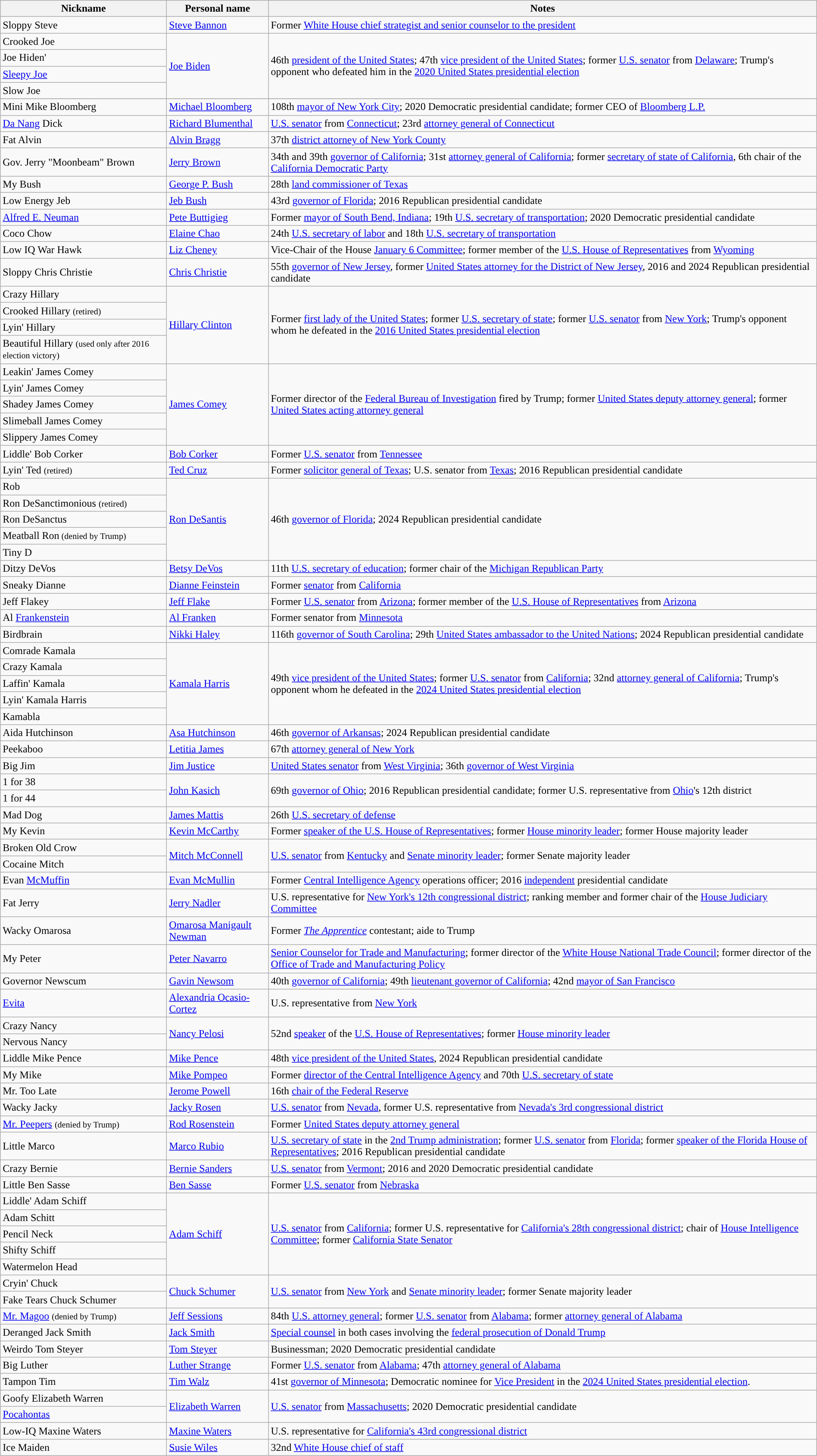<table class="wikitable sortable" style="width:100%;">
<tr>
<th style="width:250px">Nickname</th>
<th style="width:150px">Personal name</th>
<th class="unsortable">Notes</th>
</tr>
<tr id="Sloppy Steve">
<td>Sloppy Steve</td>
<td data-sort-value="Bannon, Steve"><a href='#'>Steve Bannon</a></td>
<td>Former <a href='#'>White House chief strategist and senior counselor to the president</a></td>
</tr>
<tr id="Crooked Joe">
<td>Crooked Joe</td>
<td rowspan="4" data-sort-value="Biden, Joe"><a href='#'>Joe Biden</a></td>
<td rowspan="4">46th <a href='#'>president of the United States</a>; 47th <a href='#'>vice president of the United States</a>; former <a href='#'>U.S. senator</a> from <a href='#'>Delaware</a>; Trump's opponent who defeated him in the <a href='#'>2020 United States presidential election</a></td>
</tr>
<tr>
<td>Joe Hiden'</td>
</tr>
<tr id="Sleepy Joe">
<td><a href='#'>Sleepy Joe</a></td>
</tr>
<tr id = "Slow Joe">
<td>Slow Joe</td>
</tr>
<tr>
</tr>
<tr id="Mini Mike Bloomberg">
<td>Mini Mike Bloomberg</td>
<td data-sort-value="Bloomberg, Michael" rowspan="1"><a href='#'>Michael Bloomberg</a></td>
<td rowspan="1">108th <a href='#'>mayor of New York City</a>; 2020 Democratic presidential candidate; former CEO of <a href='#'>Bloomberg L.P.</a></td>
</tr>
<tr>
<td><a href='#'>Da Nang</a> Dick</td>
<td><a href='#'>Richard Blumenthal</a></td>
<td><a href='#'>U.S. senator</a> from <a href='#'>Connecticut</a>; 23rd <a href='#'>attorney general of Connecticut</a></td>
</tr>
<tr>
<td>Fat Alvin</td>
<td><a href='#'>Alvin Bragg</a></td>
<td>37th <a href='#'>district attorney of New York County</a></td>
</tr>
<tr id="Moonbeam">
<td>Gov. Jerry "Moonbeam" Brown</td>
<td data-sort-value="Brown, Jerry"><a href='#'>Jerry Brown</a></td>
<td>34th and 39th <a href='#'>governor of California</a>; 31st <a href='#'>attorney general of California</a>; former <a href='#'>secretary of state of California</a>, 6th chair of the <a href='#'>California Democratic Party</a></td>
</tr>
<tr id="My Bush">
<td>My Bush</td>
<td data-sort-value="Bush, George P."><a href='#'>George P. Bush</a></td>
<td>28th <a href='#'>land commissioner of Texas</a></td>
</tr>
<tr id="Low Energy Jeb">
<td>Low Energy Jeb</td>
<td data-sort-value="Bush, Jeb"><a href='#'>Jeb Bush</a></td>
<td>43rd <a href='#'>governor of Florida</a>; 2016 Republican presidential candidate</td>
</tr>
<tr id="Alfred E. Neuman">
<td><a href='#'>Alfred E. Neuman</a></td>
<td data-sort-value="Buttigieg, Pete" rowspan="1"><a href='#'>Pete Buttigieg</a></td>
<td rowspan="1">Former <a href='#'>mayor of South Bend, Indiana</a>; 19th <a href='#'>U.S. secretary of transportation</a>; 2020 Democratic presidential candidate</td>
</tr>
<tr id="Coco Chow">
<td>Coco Chow</td>
<td data-sort-value="Chao, Elaine"><a href='#'>Elaine Chao</a></td>
<td>24th <a href='#'>U.S. secretary of labor</a> and 18th <a href='#'>U.S. secretary of transportation</a></td>
</tr>
<tr>
<td>Low IQ War Hawk</td>
<td><a href='#'>Liz Cheney</a></td>
<td>Vice-Chair of the House <a href='#'>January 6 Committee</a>; former member of the <a href='#'>U.S. House of Representatives</a> from <a href='#'>Wyoming</a></td>
</tr>
<tr id="Sloppy Chris">
<td>Sloppy Chris Christie</td>
<td data-sort-value="Christie, Chris"><a href='#'>Chris Christie</a></td>
<td>55th <a href='#'>governor of New Jersey</a>, former <a href='#'>United States attorney for the District of New Jersey</a>, 2016 and 2024 Republican presidential candidate</td>
</tr>
<tr id="Crazy Hillary">
<td>Crazy Hillary</td>
<td rowspan="4"><a href='#'>Hillary Clinton</a></td>
<td rowspan="4">Former <a href='#'>first lady of the United States</a>; former <a href='#'>U.S. secretary of state</a>; former <a href='#'>U.S. senator</a> from <a href='#'>New York</a>; Trump's opponent whom he defeated in the <a href='#'>2016 United States presidential election</a></td>
</tr>
<tr>
<td>Crooked Hillary <small>(retired)</small></td>
</tr>
<tr id="Lyin' Hillary">
<td>Lyin' Hillary</td>
</tr>
<tr id="Beautiful Hillary">
<td>Beautiful Hillary <small>(used only after 2016 election victory)</small></td>
</tr>
<tr>
<td>Leakin' James Comey</td>
<td rowspan="5"><a href='#'>James Comey</a></td>
<td rowspan="5">Former director of the <a href='#'>Federal Bureau of Investigation</a> fired by Trump; former <a href='#'>United States deputy attorney general</a>; former <a href='#'>United States acting attorney general</a></td>
</tr>
<tr>
<td>Lyin' James Comey</td>
</tr>
<tr>
<td>Shadey James Comey</td>
</tr>
<tr>
<td>Slimeball James Comey</td>
</tr>
<tr>
<td>Slippery James Comey</td>
</tr>
<tr>
<td>Liddle' Bob Corker</td>
<td><a href='#'>Bob Corker</a></td>
<td>Former <a href='#'>U.S. senator</a> from <a href='#'>Tennessee</a></td>
</tr>
<tr id="Lyin' Ted">
<td>Lyin' Ted <small>(retired)</small></td>
<td rowspan ="1" data-sort-value="Cruz, Ted"><a href='#'>Ted Cruz</a></td>
<td rowspan="1">Former <a href='#'>solicitor general of Texas</a>; U.S. senator from <a href='#'>Texas</a>; 2016 Republican presidential candidate</td>
</tr>
<tr id="Rob">
<td>Rob</td>
<td rowspan="5"><a href='#'>Ron DeSantis</a></td>
<td rowspan="5">46th <a href='#'>governor of Florida</a>; 2024 Republican presidential candidate</td>
</tr>
<tr id="Ron DeSanctimonious">
<td>Ron DeSanctimonious      <small>(retired)</small></td>
</tr>
<tr id="Ron DeSanctus">
<td>Ron DeSanctus</td>
</tr>
<tr id="Meatball Ron">
<td>Meatball Ron<small> (denied by Trump)</small></td>
</tr>
<tr>
<td>Tiny D</td>
</tr>
<tr id="Ditzy DeVos">
<td>Ditzy DeVos</td>
<td data-sort-value="DeVos, Betsy"><a href='#'>Betsy DeVos</a></td>
<td>11th <a href='#'>U.S. secretary of education</a>; former chair of the <a href='#'>Michigan Republican Party</a></td>
</tr>
<tr>
<td>Sneaky Dianne</td>
<td><a href='#'>Dianne Feinstein</a></td>
<td>Former <a href='#'>senator</a> from <a href='#'>California</a></td>
</tr>
<tr id="Jeff Flakey">
<td>Jeff Flakey</td>
<td data-sort-value="Flake, Jeff" rowspan="1"><a href='#'>Jeff Flake</a></td>
<td rowspan="1">Former <a href='#'>U.S. senator</a> from <a href='#'>Arizona</a>; former member of the <a href='#'>U.S. House of Representatives</a> from <a href='#'>Arizona</a></td>
</tr>
<tr>
<td>Al <a href='#'>Frankenstein</a></td>
<td><a href='#'>Al Franken</a></td>
<td>Former senator from <a href='#'>Minnesota</a></td>
</tr>
<tr>
<td>Birdbrain</td>
<td rowspan="1"><a href='#'>Nikki Haley</a></td>
<td rowspan="1">116th <a href='#'>governor of South Carolina</a>; 29th <a href='#'>United States ambassador to the United Nations</a>; 2024 Republican presidential candidate</td>
</tr>
<tr>
<td>Comrade Kamala</td>
<td rowspan="5"><a href='#'>Kamala Harris</a></td>
<td rowspan="5">49th <a href='#'>vice president of the United States</a>; former <a href='#'>U.S. senator</a> from <a href='#'>California</a>; 32nd <a href='#'>attorney general of California</a>; Trump's opponent whom he defeated in the <a href='#'>2024 United States presidential election</a></td>
</tr>
<tr>
<td>Crazy Kamala</td>
</tr>
<tr>
<td>Laffin' Kamala</td>
</tr>
<tr>
<td>Lyin' Kamala Harris</td>
</tr>
<tr id="Kamabla">
<td>Kamabla</td>
</tr>
<tr>
<td>Aida Hutchinson</td>
<td><a href='#'>Asa Hutchinson</a></td>
<td>46th <a href='#'>governor of Arkansas</a>; 2024 Republican presidential candidate</td>
</tr>
<tr>
<td>Peekaboo</td>
<td><a href='#'>Letitia James</a></td>
<td>67th <a href='#'>attorney general of New York</a></td>
</tr>
<tr id="Big Jim">
<td>Big Jim</td>
<td data-sort-value="Justice, Jim"><a href='#'>Jim Justice</a></td>
<td><a href='#'>United States senator</a> from <a href='#'>West Virginia</a>; 36th <a href='#'>governor of West Virginia</a></td>
</tr>
<tr id="1 for 38">
<td>1 for 38</td>
<td rowspan="2" data-sort-value="Kasich, John"><a href='#'>John Kasich</a></td>
<td rowspan="2">69th <a href='#'>governor of Ohio</a>; 2016 Republican presidential candidate; former U.S. representative from <a href='#'>Ohio</a>'s 12th district</td>
</tr>
<tr id="1 for 44">
<td>1 for 44</td>
</tr>
<tr id="Mad Dog">
<td>Mad Dog</td>
<td data-sort-value="Mattis, James" rowspan="1"><a href='#'>James Mattis</a></td>
<td rowspan="1">26th <a href='#'>U.S. secretary of defense</a></td>
</tr>
<tr id="My Kevin">
<td>My Kevin</td>
<td data-sort-value="McCarthy, Kevin"><a href='#'>Kevin McCarthy</a></td>
<td>Former <a href='#'>speaker of the U.S. House of Representatives</a>; former <a href='#'>House minority leader</a>; former House majority leader</td>
</tr>
<tr id="Broken Old Crow">
<td>Broken Old Crow</td>
<td rowspan="2" data-sort-value="McConnell, Mitch"><a href='#'>Mitch McConnell</a></td>
<td rowspan="2"><a href='#'>U.S. senator</a> from <a href='#'>Kentucky</a> and <a href='#'>Senate minority leader</a>; former Senate majority leader</td>
</tr>
<tr>
<td>Cocaine Mitch </td>
</tr>
<tr id="McMuffin">
<td>Evan <a href='#'>McMuffin</a></td>
<td data-sort-value="McMullin, Evan"><a href='#'>Evan McMullin</a></td>
<td>Former <a href='#'>Central Intelligence Agency</a> operations officer; 2016 <a href='#'>independent</a> presidential candidate</td>
</tr>
<tr id="Fat Jerry">
<td>Fat Jerry</td>
<td data-sort-value="Nadler, Jerry"><a href='#'>Jerry Nadler</a></td>
<td>U.S. representative for <a href='#'>New York's 12th congressional district</a>; ranking member and former chair of the <a href='#'>House Judiciary Committee</a></td>
</tr>
<tr id="Wacky Omarosa">
<td>Wacky Omarosa</td>
<td data-sort-value="Newman, Omarosa"><a href='#'>Omarosa Manigault Newman</a></td>
<td>Former <a href='#'><em>The Apprentice</em></a> contestant; aide to Trump</td>
</tr>
<tr>
<td>My Peter</td>
<td><a href='#'>Peter Navarro</a></td>
<td><a href='#'>Senior Counselor for Trade and Manufacturing</a>; former director of the <a href='#'>White House National Trade Council</a>; former director of the <a href='#'>Office of Trade and Manufacturing Policy</a></td>
</tr>
<tr id="Governor Newscum">
<td>Governor Newscum</td>
<td data-sort-value="Newsom, Gavin"><a href='#'>Gavin Newsom</a></td>
<td>40th <a href='#'>governor of California</a>; 49th <a href='#'>lieutenant governor of California</a>; 42nd <a href='#'>mayor of San Francisco</a></td>
</tr>
<tr id="Evita">
<td><a href='#'>Evita</a></td>
<td rowspan="1" data-sort-value="Ocasio-Cortez, Alexandria"><a href='#'>Alexandria Ocasio-Cortez</a></td>
<td rowspan="1">U.S. representative from <a href='#'>New York</a></td>
</tr>
<tr id="Crazy Nancy">
<td>Crazy Nancy</td>
<td data-sort-value="Pelosi, Nancy" rowspan="2"><a href='#'>Nancy Pelosi</a></td>
<td rowspan="2">52nd <a href='#'>speaker</a> of the <a href='#'>U.S. House of Representatives</a>; former <a href='#'>House minority leader</a></td>
</tr>
<tr id="Nervous Nancy">
<td>Nervous Nancy</td>
</tr>
<tr>
<td>Liddle Mike Pence</td>
<td><a href='#'>Mike Pence</a></td>
<td>48th <a href='#'>vice president of the United States</a>, 2024 Republican presidential candidate</td>
</tr>
<tr id="My Mike">
<td>My Mike</td>
<td data-sort-value="Pompeo, Mikel"><a href='#'>Mike Pompeo</a></td>
<td>Former <a href='#'>director of the Central Intelligence Agency</a> and 70th <a href='#'>U.S. secretary of state</a></td>
</tr>
<tr>
<td>Mr. Too Late</td>
<td><a href='#'>Jerome Powell</a></td>
<td>16th <a href='#'>chair of the Federal Reserve</a></td>
</tr>
<tr id="Wacky Jacky">
<td>Wacky Jacky</td>
<td data-sort-value="Rosen, Jacky"><a href='#'>Jacky Rosen</a></td>
<td><a href='#'>U.S. senator</a> from <a href='#'>Nevada</a>, former U.S. representative from <a href='#'>Nevada's 3rd congressional district</a></td>
</tr>
<tr id="Mr. Peepers">
<td><a href='#'>Mr. Peepers</a> <small>(denied by Trump)</small></td>
<td data-sort-value="Rosenstein, Rod"><a href='#'>Rod Rosenstein</a></td>
<td>Former <a href='#'>United States deputy attorney general</a></td>
</tr>
<tr id="Little Marco">
<td>Little Marco</td>
<td data-sort-value="Rubio, Marco" rowspan="1"><a href='#'>Marco Rubio</a></td>
<td rowspan="1"><a href='#'>U.S. secretary of state</a> in the <a href='#'>2nd Trump administration</a>; former <a href='#'>U.S. senator</a> from <a href='#'>Florida</a>; former <a href='#'>speaker of the Florida House of Representatives</a>; 2016 Republican presidential candidate</td>
</tr>
<tr id="Crazy Bernie">
<td>Crazy Bernie</td>
<td rowspan="1"><a href='#'>Bernie Sanders</a></td>
<td rowspan="1"><a href='#'>U.S. senator</a> from <a href='#'>Vermont</a>; 2016 and 2020 Democratic presidential candidate</td>
</tr>
<tr id="Little Ben Sasse">
<td>Little Ben Sasse</td>
<td data-sort-value="Sasse, Ben"><a href='#'>Ben Sasse</a></td>
<td>Former <a href='#'>U.S. senator</a> from <a href='#'>Nebraska</a></td>
</tr>
<tr id="Liddle' Adam Schiff">
<td>Liddle' Adam Schiff</td>
<td rowspan="5" data-sort-value="Schiff, Adam"><a href='#'>Adam Schiff</a></td>
<td rowspan="5"><a href='#'>U.S. senator</a> from <a href='#'>California</a>; former U.S. representative for <a href='#'>California's 28th congressional district</a>; chair of <a href='#'>House Intelligence Committee</a>; former <a href='#'>California State Senator</a></td>
</tr>
<tr>
<td>Adam Schitt</td>
</tr>
<tr>
<td>Pencil Neck</td>
</tr>
<tr>
<td>Shifty Schiff</td>
</tr>
<tr>
<td>Watermelon Head</td>
</tr>
<tr id="Cryin' Chuck">
<td>Cryin' Chuck</td>
<td rowspan="2" data-sort-value="Schumer, Chuck"><a href='#'>Chuck Schumer</a></td>
<td rowspan="2"><a href='#'>U.S. senator</a> from <a href='#'>New York</a> and <a href='#'>Senate minority leader</a>; former Senate majority leader</td>
</tr>
<tr>
<td>Fake Tears Chuck Schumer</td>
</tr>
<tr id="Mr. Magoo">
<td><a href='#'>Mr. Magoo</a> <small>(denied by Trump)</small></td>
<td data-sort-value="Sessions, Jeff"><a href='#'>Jeff Sessions</a></td>
<td>84th <a href='#'>U.S. attorney general</a>; former <a href='#'>U.S. senator</a> from <a href='#'>Alabama</a>; former <a href='#'>attorney general of Alabama</a></td>
</tr>
<tr>
<td>Deranged Jack Smith</td>
<td><a href='#'>Jack Smith</a></td>
<td><a href='#'>Special counsel</a> in both cases involving the <a href='#'>federal prosecution of Donald Trump</a></td>
</tr>
<tr>
<td>Weirdo Tom Steyer</td>
<td><a href='#'>Tom Steyer</a></td>
<td>Businessman; 2020 Democratic presidential candidate</td>
</tr>
<tr id="Big Luther">
<td>Big Luther</td>
<td data-sort-value="Strange, Luther"><a href='#'>Luther Strange</a></td>
<td>Former <a href='#'>U.S. senator</a> from <a href='#'>Alabama</a>; 47th <a href='#'>attorney general of Alabama</a></td>
</tr>
<tr>
<td>Tampon Tim</td>
<td><a href='#'>Tim Walz</a></td>
<td>41st <a href='#'>governor of Minnesota</a>; Democratic nominee for <a href='#'>Vice President</a> in the <a href='#'>2024 United States presidential election</a>.</td>
</tr>
<tr id="Goofy Elizabeth Warren">
<td>Goofy Elizabeth Warren</td>
<td data-sort-value="Warren, Elizabeth" rowspan="2"><a href='#'>Elizabeth Warren</a></td>
<td rowspan="2"><a href='#'>U.S. senator</a> from <a href='#'>Massachusetts</a>; 2020 Democratic presidential candidate</td>
</tr>
<tr id="Pocahontas">
<td><a href='#'>Pocahontas</a></td>
</tr>
<tr>
<td>Low-IQ Maxine Waters</td>
<td><a href='#'>Maxine Waters</a></td>
<td>U.S. representative for <a href='#'>California's 43rd congressional district</a></td>
</tr>
<tr>
<td>Ice Maiden</td>
<td><a href='#'>Susie Wiles</a></td>
<td>32nd <a href='#'>White House chief of staff</a></td>
</tr>
</table>
